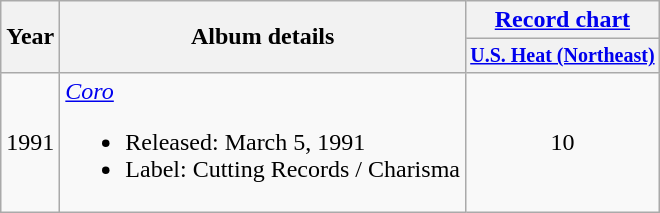<table Class = "wikitable">
<tr>
<th rowspan = "2">Year</th>
<th rowspan = "2">Album details</th>
<th colspan = "2"><a href='#'>Record chart</a></th>
</tr>
<tr Style = "font-size: smaller;">
<th><a href='#'>U.S. Heat (Northeast)</a></th>
</tr>
<tr>
<td style="text-align:center;">1991</td>
<td><em><a href='#'>Coro</a></em><br><ul><li>Released: March 5, 1991</li><li>Label: Cutting Records / Charisma</li></ul></td>
<td style="text-align:center;">10</td>
</tr>
</table>
